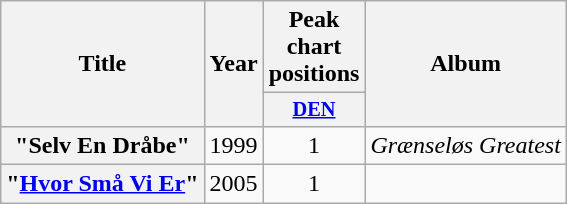<table class="wikitable plainrowheaders" style="text-align:center;" border="1">
<tr>
<th scope="col" rowspan="2">Title</th>
<th scope="col" rowspan="2">Year</th>
<th scope="col" colspan="1">Peak chart positions</th>
<th scope="col" rowspan="2">Album</th>
</tr>
<tr>
<th scope="col" style="width:3em;font-size:85%"><a href='#'>DEN</a><br></th>
</tr>
<tr>
<th scope="row">"Selv En Dråbe"<br></th>
<td>1999</td>
<td>1</td>
<td><em>Grænseløs Greatest</em></td>
</tr>
<tr>
<th scope="row">"<a href='#'>Hvor Små Vi Er</a>"<br></th>
<td>2005</td>
<td>1</td>
<td></td>
</tr>
</table>
